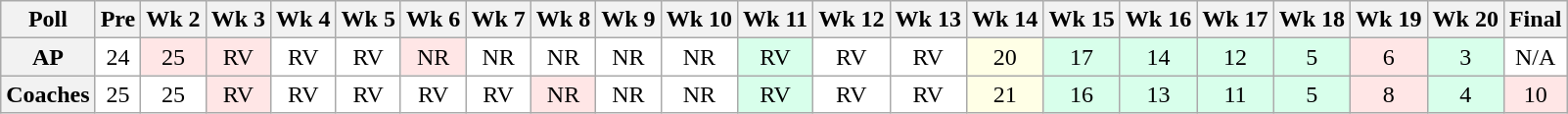<table class="wikitable" style="white-space:nowrap;text-align:center;">
<tr>
<th>Poll</th>
<th>Pre</th>
<th>Wk 2</th>
<th>Wk 3</th>
<th>Wk 4</th>
<th>Wk 5</th>
<th>Wk 6</th>
<th>Wk 7</th>
<th>Wk 8</th>
<th>Wk 9</th>
<th>Wk 10</th>
<th>Wk 11</th>
<th>Wk 12</th>
<th>Wk 13</th>
<th>Wk 14</th>
<th>Wk 15</th>
<th>Wk 16</th>
<th>Wk 17</th>
<th>Wk 18</th>
<th>Wk 19</th>
<th>Wk 20</th>
<th>Final</th>
</tr>
<tr>
<th>AP</th>
<td style="background:#FFF;">24</td>
<td style="background:#FFE6E6;">25</td>
<td style="background:#FFE6E6;">RV</td>
<td style="background:#FFF;">RV</td>
<td style="background:#FFF;">RV</td>
<td style="background:#FFE6E6;">NR</td>
<td style="background:#FFF;">NR</td>
<td style="background:#FFF;">NR</td>
<td style="background:#FFF;">NR</td>
<td style="background:#FFF;">NR</td>
<td style="background:#D8FFEB;">RV</td>
<td style="background:#FFF;">RV</td>
<td style="background:#FFF;">RV</td>
<td style="background:#FFFFE6;">20</td>
<td style="background:#D8FFEB;">17</td>
<td style="background:#D8FFEB;">14</td>
<td style="background:#D8FFEB;">12</td>
<td style="background:#D8FFEB;">5</td>
<td style="background:#FFE6E6;">6</td>
<td style="background:#D8FFEB;">3</td>
<td style="background:#FFF;">N/A</td>
</tr>
<tr>
<th>Coaches</th>
<td style="background:#FFF;">25</td>
<td style="background:#FFF;">25</td>
<td style="background:#FFE6E6;">RV</td>
<td style="background:#FFF;">RV</td>
<td style="background:#FFF;">RV</td>
<td style="background:#FFF;">RV</td>
<td style="background:#FFF;">RV</td>
<td style="background:#FFE6E6;">NR</td>
<td style="background:#FFF;">NR</td>
<td style="background:#FFF;">NR</td>
<td style="background:#D8FFEB;">RV</td>
<td style="background:#FFF;">RV</td>
<td style="background:#FFF;">RV</td>
<td style="background:#FFFFE6;">21</td>
<td style="background:#D8FFEB;">16</td>
<td style="background:#D8FFEB;">13</td>
<td style="background:#D8FFEB;">11</td>
<td style="background:#D8FFEB;">5</td>
<td style="background:#FFE6E6;">8</td>
<td style="background:#D8FFEB;">4</td>
<td style="background:#FFE6E6;">10</td>
</tr>
</table>
